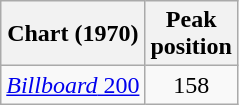<table class="wikitable">
<tr>
<th>Chart (1970)</th>
<th>Peak<br> position</th>
</tr>
<tr>
<td><a href='#'><em>Billboard</em> 200</a></td>
<td style="text-align:center;">158</td>
</tr>
</table>
